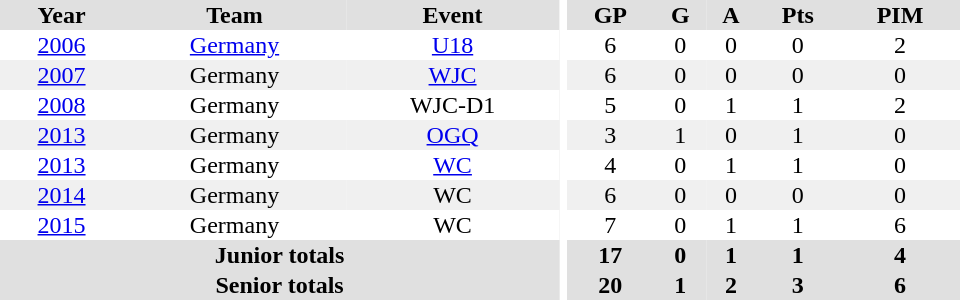<table border="0" cellpadding="1" cellspacing="0" ID="Table3" style="text-align:center; width:40em">
<tr ALIGN="center" bgcolor="#e0e0e0">
<th>Year</th>
<th>Team</th>
<th>Event</th>
<th rowspan="99" bgcolor="#ffffff"></th>
<th>GP</th>
<th>G</th>
<th>A</th>
<th>Pts</th>
<th>PIM</th>
</tr>
<tr ALIGN="center">
<td><a href='#'>2006</a></td>
<td><a href='#'>Germany</a></td>
<td><a href='#'>U18</a></td>
<td>6</td>
<td>0</td>
<td>0</td>
<td>0</td>
<td>2</td>
</tr>
<tr ALIGN="center" bgcolor="#f0f0f0">
<td><a href='#'>2007</a></td>
<td>Germany</td>
<td><a href='#'>WJC</a></td>
<td>6</td>
<td>0</td>
<td>0</td>
<td>0</td>
<td>0</td>
</tr>
<tr ALIGN="center">
<td><a href='#'>2008</a></td>
<td>Germany</td>
<td>WJC-D1</td>
<td>5</td>
<td>0</td>
<td>1</td>
<td>1</td>
<td>2</td>
</tr>
<tr style="text-align:center;" bgcolor="#f0f0f0">
<td><a href='#'>2013</a></td>
<td>Germany</td>
<td><a href='#'>OGQ</a></td>
<td>3</td>
<td>1</td>
<td>0</td>
<td>1</td>
<td>0</td>
</tr>
<tr ALIGN="center">
<td><a href='#'>2013</a></td>
<td>Germany</td>
<td><a href='#'>WC</a></td>
<td>4</td>
<td>0</td>
<td>1</td>
<td>1</td>
<td>0</td>
</tr>
<tr style="text-align:center;" bgcolor="#f0f0f0">
<td><a href='#'>2014</a></td>
<td>Germany</td>
<td>WC</td>
<td>6</td>
<td>0</td>
<td>0</td>
<td>0</td>
<td>0</td>
</tr>
<tr style="text-align:center;">
<td><a href='#'>2015</a></td>
<td>Germany</td>
<td>WC</td>
<td>7</td>
<td>0</td>
<td>1</td>
<td>1</td>
<td>6</td>
</tr>
<tr bgcolor="#e0e0e0">
<th colspan="3">Junior totals</th>
<th>17</th>
<th>0</th>
<th>1</th>
<th>1</th>
<th>4</th>
</tr>
<tr bgcolor="#e0e0e0">
<th colspan="3">Senior totals</th>
<th>20</th>
<th>1</th>
<th>2</th>
<th>3</th>
<th>6</th>
</tr>
</table>
